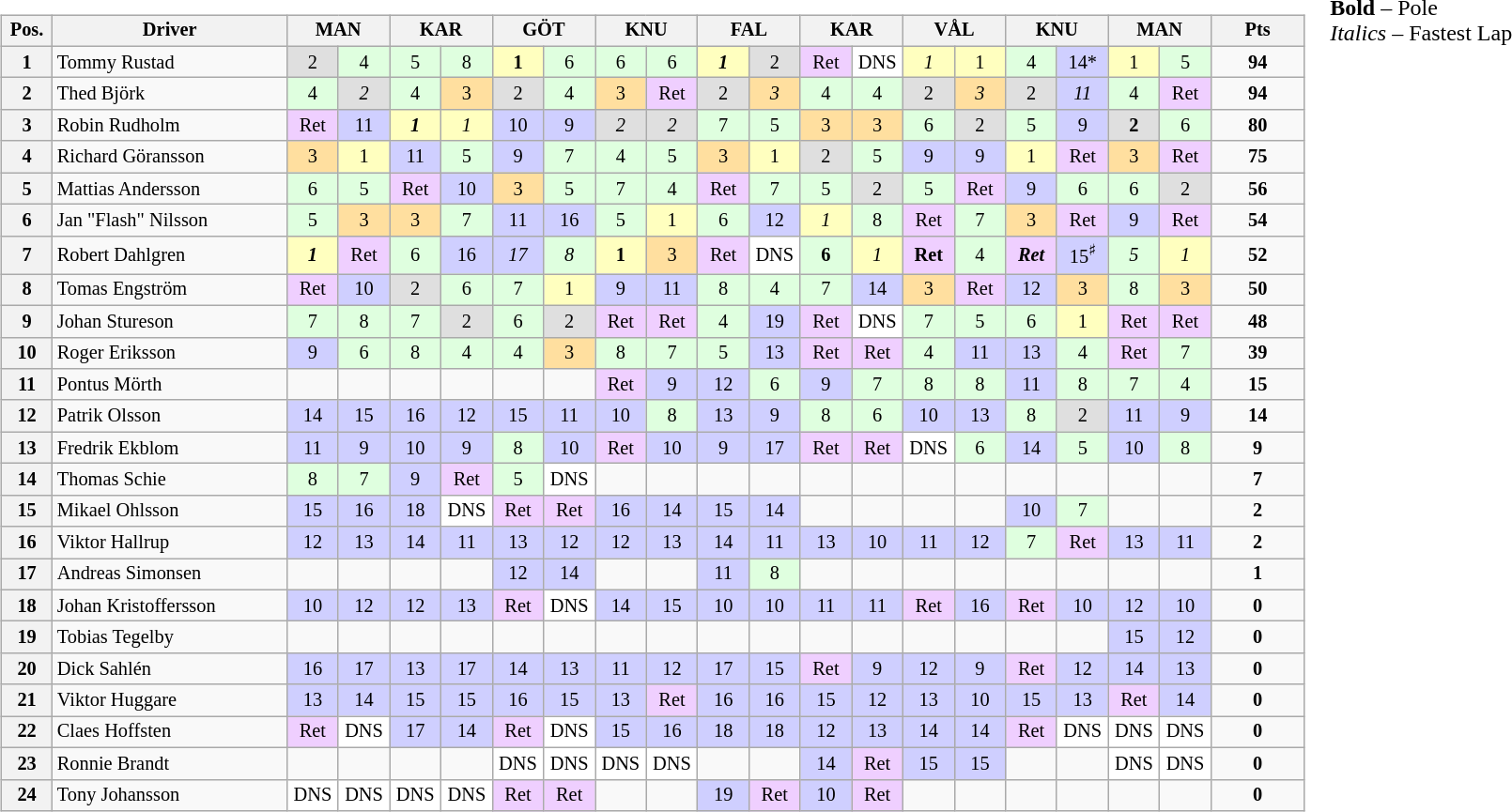<table>
<tr>
<td><br><table class="wikitable" style="font-size:85%; text-align:center">
<tr valign="top">
<th width="30" valign="middle">Pos.</th>
<th width="160" valign="middle">Driver</th>
<th width="60" colspan="2">MAN<br></th>
<th width="60" colspan="2">KAR<br></th>
<th width="60" colspan="2">GÖT<br></th>
<th width="60" colspan="2">KNU<br></th>
<th width="60" colspan="2">FAL<br></th>
<th width="60" colspan="2">KAR<br></th>
<th width="60" colspan="2">VÅL<br></th>
<th width="60" colspan="2">KNU<br></th>
<th width="60" colspan="2">MAN<br></th>
<th width="60" valign="middle">Pts</th>
</tr>
<tr>
<th>1</th>
<td align="left"> Tommy Rustad</td>
<td width="30" style="background:#dfdfdf;">2</td>
<td width="30" style="background:#dfffdf;">4</td>
<td width="30" style="background:#dfffdf;">5</td>
<td width="30" style="background:#dfffdf;">8</td>
<td width="30" style="background:#ffffbf;"><strong>1</strong></td>
<td width="30" style="background:#dfffdf;">6</td>
<td width="30" style="background:#dfffdf;">6</td>
<td width="30" style="background:#dfffdf;">6</td>
<td width="30" style="background:#ffffbf;"><strong><em>1</em></strong></td>
<td width="30" style="background:#dfdfdf;">2</td>
<td width="30" style="background:#efcfff;">Ret</td>
<td width="30" style="background:#ffffff;">DNS</td>
<td width="30" style="background:#ffffbf;"><em>1</em></td>
<td width="30" style="background:#ffffbf;">1</td>
<td width="30" style="background:#dfffdf;">4</td>
<td width="30" style="background:#cfcfff;">14*</td>
<td width="30" style="background:#ffffbf;">1</td>
<td width="30" style="background:#dfffdf;">5</td>
<td><strong>94</strong></td>
</tr>
<tr>
<th>2</th>
<td align="left"> Thed Björk</td>
<td style="background:#dfffdf;">4</td>
<td style="background:#dfdfdf;"><em>2</em></td>
<td style="background:#dfffdf;">4</td>
<td style="background:#ffdf9f;">3</td>
<td style="background:#dfdfdf;">2</td>
<td style="background:#dfffdf;">4</td>
<td style="background:#ffdf9f;">3</td>
<td style="background:#efcfff;">Ret</td>
<td style="background:#dfdfdf;">2</td>
<td style="background:#ffdf9f;"><em>3</em></td>
<td style="background:#dfffdf;">4</td>
<td style="background:#dfffdf;">4</td>
<td style="background:#dfdfdf;">2</td>
<td style="background:#ffdf9f;"><em>3</em></td>
<td style="background:#dfdfdf;">2</td>
<td style="background:#cfcfff;"><em>11</em></td>
<td style="background:#dfffdf;">4</td>
<td style="background:#efcfff;">Ret</td>
<td><strong>94</strong></td>
</tr>
<tr>
<th>3</th>
<td align="left"> Robin Rudholm</td>
<td style="background:#efcfff;">Ret</td>
<td style="background:#cfcfff;">11</td>
<td style="background:#ffffbf;"><strong><em>1</em></strong></td>
<td style="background:#ffffbf;"><em>1</em></td>
<td style="background:#cfcfff;">10</td>
<td style="background:#cfcfff;">9</td>
<td style="background:#dfdfdf;"><em>2</em></td>
<td style="background:#dfdfdf;"><em>2</em></td>
<td style="background:#dfffdf;">7</td>
<td style="background:#dfffdf;">5</td>
<td style="background:#ffdf9f;">3</td>
<td style="background:#ffdf9f;">3</td>
<td style="background:#dfffdf;">6</td>
<td style="background:#dfdfdf;">2</td>
<td style="background:#dfffdf;">5</td>
<td style="background:#cfcfff;">9</td>
<td style="background:#dfdfdf;"><strong>2</strong></td>
<td style="background:#dfffdf;">6</td>
<td><strong>80</strong></td>
</tr>
<tr>
<th>4</th>
<td align="left"> Richard Göransson</td>
<td style="background:#ffdf9f;">3</td>
<td style="background:#ffffbf;">1</td>
<td style="background:#cfcfff;">11</td>
<td style="background:#dfffdf;">5</td>
<td style="background:#cfcfff;">9</td>
<td style="background:#dfffdf;">7</td>
<td style="background:#dfffdf;">4</td>
<td style="background:#dfffdf;">5</td>
<td style="background:#ffdf9f;">3</td>
<td style="background:#ffffbf;">1</td>
<td style="background:#dfdfdf;">2</td>
<td style="background:#dfffdf;">5</td>
<td style="background:#cfcfff;">9</td>
<td style="background:#cfcfff;">9</td>
<td style="background:#ffffbf;">1</td>
<td style="background:#efcfff;">Ret</td>
<td style="background:#ffdf9f;">3</td>
<td style="background:#efcfff;">Ret</td>
<td><strong>75</strong></td>
</tr>
<tr>
<th>5</th>
<td align="left"> Mattias Andersson</td>
<td style="background:#dfffdf;">6</td>
<td style="background:#dfffdf;">5</td>
<td style="background:#efcfff;">Ret</td>
<td style="background:#cfcfff;">10</td>
<td style="background:#ffdf9f;">3</td>
<td style="background:#dfffdf;">5</td>
<td style="background:#dfffdf;">7</td>
<td style="background:#dfffdf;">4</td>
<td style="background:#efcfff;">Ret</td>
<td style="background:#dfffdf;">7</td>
<td style="background:#dfffdf;">5</td>
<td style="background:#dfdfdf;">2</td>
<td style="background:#dfffdf;">5</td>
<td style="background:#efcfff;">Ret</td>
<td style="background:#cfcfff;">9</td>
<td style="background:#dfffdf;">6</td>
<td style="background:#dfffdf;">6</td>
<td style="background:#dfdfdf;">2</td>
<td><strong>56</strong></td>
</tr>
<tr>
<th>6</th>
<td align="left"> Jan "Flash" Nilsson</td>
<td style="background:#dfffdf;">5</td>
<td style="background:#ffdf9f;">3</td>
<td style="background:#ffdf9f;">3</td>
<td style="background:#dfffdf;">7</td>
<td style="background:#cfcfff;">11</td>
<td style="background:#cfcfff;">16</td>
<td style="background:#dfffdf;">5</td>
<td style="background:#ffffbf;">1</td>
<td style="background:#dfffdf;">6</td>
<td style="background:#cfcfff;">12</td>
<td style="background:#ffffbf;"><em>1</em></td>
<td style="background:#dfffdf;">8</td>
<td style="background:#efcfff;">Ret</td>
<td style="background:#dfffdf;">7</td>
<td style="background:#ffdf9f;">3</td>
<td style="background:#efcfff;">Ret</td>
<td style="background:#cfcfff;">9</td>
<td style="background:#efcfff;">Ret</td>
<td><strong>54</strong></td>
</tr>
<tr>
<th>7</th>
<td align="left"> Robert Dahlgren</td>
<td style="background:#ffffbf;"><strong><em>1</em></strong></td>
<td style="background:#efcfff;">Ret</td>
<td style="background:#dfffdf;">6</td>
<td style="background:#cfcfff;">16</td>
<td style="background:#cfcfff;"><em>17</em></td>
<td style="background:#dfffdf;"><em>8</em></td>
<td style="background:#ffffbf;"><strong>1</strong></td>
<td style="background:#ffdf9f;">3</td>
<td style="background:#efcfff;">Ret</td>
<td style="background:#ffffff;">DNS</td>
<td style="background:#dfffdf;"><strong>6</strong></td>
<td style="background:#ffffbf;"><em>1</em></td>
<td style="background:#efcfff;"><strong>Ret</strong></td>
<td style="background:#dfffdf;">4</td>
<td style="background:#efcfff;"><strong><em>Ret</em></strong></td>
<td style="background:#cfcfff;">15<sup>♯</sup></td>
<td style="background:#dfffdf;"><em>5</em></td>
<td style="background:#ffffbf;"><em>1</em></td>
<td><strong>52</strong></td>
</tr>
<tr>
<th>8</th>
<td align="left"> Tomas Engström</td>
<td style="background:#efcfff;">Ret</td>
<td style="background:#cfcfff;">10</td>
<td style="background:#dfdfdf;">2</td>
<td style="background:#dfffdf;">6</td>
<td style="background:#dfffdf;">7</td>
<td style="background:#ffffbf;">1</td>
<td style="background:#cfcfff;">9</td>
<td style="background:#cfcfff;">11</td>
<td style="background:#dfffdf;">8</td>
<td style="background:#dfffdf;">4</td>
<td style="background:#dfffdf;">7</td>
<td style="background:#cfcfff;">14</td>
<td style="background:#ffdf9f;">3</td>
<td style="background:#efcfff;">Ret</td>
<td style="background:#cfcfff;">12</td>
<td style="background:#ffdf9f;">3</td>
<td style="background:#dfffdf;">8</td>
<td style="background:#ffdf9f;">3</td>
<td><strong>50</strong></td>
</tr>
<tr>
<th>9</th>
<td align="left"> Johan Stureson</td>
<td style="background:#dfffdf;">7</td>
<td style="background:#dfffdf;">8</td>
<td style="background:#dfffdf;">7</td>
<td style="background:#dfdfdf;">2</td>
<td style="background:#dfffdf;">6</td>
<td style="background:#dfdfdf;">2</td>
<td style="background:#efcfff;">Ret</td>
<td style="background:#efcfff;">Ret</td>
<td style="background:#dfffdf;">4</td>
<td style="background:#cfcfff;">19</td>
<td style="background:#efcfff;">Ret</td>
<td style="background:#ffffff;">DNS</td>
<td style="background:#dfffdf;">7</td>
<td style="background:#dfffdf;">5</td>
<td style="background:#dfffdf;">6</td>
<td style="background:#ffffbf;">1</td>
<td style="background:#efcfff;">Ret</td>
<td style="background:#efcfff;">Ret</td>
<td><strong>48</strong></td>
</tr>
<tr>
<th>10</th>
<td align="left"> Roger Eriksson</td>
<td style="background:#cfcfff;">9</td>
<td style="background:#dfffdf;">6</td>
<td style="background:#dfffdf;">8</td>
<td style="background:#dfffdf;">4</td>
<td style="background:#dfffdf;">4</td>
<td style="background:#ffdf9f;">3</td>
<td style="background:#dfffdf;">8</td>
<td style="background:#dfffdf;">7</td>
<td style="background:#dfffdf;">5</td>
<td style="background:#cfcfff;">13</td>
<td style="background:#efcfff;">Ret</td>
<td style="background:#efcfff;">Ret</td>
<td style="background:#dfffdf;">4</td>
<td style="background:#cfcfff;">11</td>
<td style="background:#cfcfff;">13</td>
<td style="background:#dfffdf;">4</td>
<td style="background:#efcfff;">Ret</td>
<td style="background:#dfffdf;">7</td>
<td><strong>39</strong></td>
</tr>
<tr>
<th>11</th>
<td align="left"> Pontus Mörth</td>
<td></td>
<td></td>
<td></td>
<td></td>
<td></td>
<td></td>
<td style="background:#efcfff;">Ret</td>
<td style="background:#cfcfff;">9</td>
<td style="background:#cfcfff;">12</td>
<td style="background:#dfffdf;">6</td>
<td style="background:#cfcfff;">9</td>
<td style="background:#dfffdf;">7</td>
<td style="background:#dfffdf;">8</td>
<td style="background:#dfffdf;">8</td>
<td style="background:#cfcfff;">11</td>
<td style="background:#dfffdf;">8</td>
<td style="background:#dfffdf;">7</td>
<td style="background:#dfffdf;">4</td>
<td><strong>15</strong></td>
</tr>
<tr>
<th>12</th>
<td align="left"> Patrik Olsson</td>
<td style="background:#cfcfff;">14</td>
<td style="background:#cfcfff;">15</td>
<td style="background:#cfcfff;">16</td>
<td style="background:#cfcfff;">12</td>
<td style="background:#cfcfff;">15</td>
<td style="background:#cfcfff;">11</td>
<td style="background:#cfcfff;">10</td>
<td style="background:#dfffdf;">8</td>
<td style="background:#cfcfff;">13</td>
<td style="background:#cfcfff;">9</td>
<td style="background:#dfffdf;">8</td>
<td style="background:#dfffdf;">6</td>
<td style="background:#cfcfff;">10</td>
<td style="background:#cfcfff;">13</td>
<td style="background:#dfffdf;">8</td>
<td style="background:#dfdfdf;">2</td>
<td style="background:#cfcfff;">11</td>
<td style="background:#cfcfff;">9</td>
<td><strong>14</strong></td>
</tr>
<tr>
<th>13</th>
<td align="left"> Fredrik Ekblom</td>
<td style="background:#cfcfff;">11</td>
<td style="background:#cfcfff;">9</td>
<td style="background:#cfcfff;">10</td>
<td style="background:#cfcfff;">9</td>
<td style="background:#dfffdf;">8</td>
<td style="background:#cfcfff;">10</td>
<td style="background:#efcfff;">Ret</td>
<td style="background:#cfcfff;">10</td>
<td style="background:#cfcfff;">9</td>
<td style="background:#cfcfff;">17</td>
<td style="background:#efcfff;">Ret</td>
<td style="background:#efcfff;">Ret</td>
<td style="background:#ffffff;">DNS</td>
<td style="background:#dfffdf;">6</td>
<td style="background:#cfcfff;">14</td>
<td style="background:#dfffdf;">5</td>
<td style="background:#cfcfff;">10</td>
<td style="background:#dfffdf;">8</td>
<td><strong>9</strong></td>
</tr>
<tr>
<th>14</th>
<td align="left"> Thomas Schie</td>
<td style="background:#dfffdf;">8</td>
<td style="background:#dfffdf;">7</td>
<td style="background:#cfcfff;">9</td>
<td style="background:#efcfff;">Ret</td>
<td style="background:#dfffdf;">5</td>
<td style="background:#ffffff;">DNS</td>
<td></td>
<td></td>
<td></td>
<td></td>
<td></td>
<td></td>
<td></td>
<td></td>
<td></td>
<td></td>
<td></td>
<td></td>
<td><strong>7</strong></td>
</tr>
<tr>
<th>15</th>
<td align="left"> Mikael Ohlsson</td>
<td style="background:#cfcfff;">15</td>
<td style="background:#cfcfff;">16</td>
<td style="background:#cfcfff;">18</td>
<td style="background:#ffffff;">DNS</td>
<td style="background:#efcfff;">Ret</td>
<td style="background:#efcfff;">Ret</td>
<td style="background:#cfcfff;">16</td>
<td style="background:#cfcfff;">14</td>
<td style="background:#cfcfff;">15</td>
<td style="background:#cfcfff;">14</td>
<td></td>
<td></td>
<td></td>
<td></td>
<td style="background:#cfcfff;">10</td>
<td style="background:#dfffdf;">7</td>
<td></td>
<td></td>
<td><strong>2</strong></td>
</tr>
<tr>
<th>16</th>
<td align="left"> Viktor Hallrup</td>
<td style="background:#cfcfff;">12</td>
<td style="background:#cfcfff;">13</td>
<td style="background:#cfcfff;">14</td>
<td style="background:#cfcfff;">11</td>
<td style="background:#cfcfff;">13</td>
<td style="background:#cfcfff;">12</td>
<td style="background:#cfcfff;">12</td>
<td style="background:#cfcfff;">13</td>
<td style="background:#cfcfff;">14</td>
<td style="background:#cfcfff;">11</td>
<td style="background:#cfcfff;">13</td>
<td style="background:#cfcfff;">10</td>
<td style="background:#cfcfff;">11</td>
<td style="background:#cfcfff;">12</td>
<td style="background:#dfffdf;">7</td>
<td style="background:#efcfff;">Ret</td>
<td style="background:#cfcfff;">13</td>
<td style="background:#cfcfff;">11</td>
<td><strong>2</strong></td>
</tr>
<tr>
<th>17</th>
<td align="left"> Andreas Simonsen</td>
<td></td>
<td></td>
<td></td>
<td></td>
<td style="background:#cfcfff;">12</td>
<td style="background:#cfcfff;">14</td>
<td></td>
<td></td>
<td style="background:#cfcfff;">11</td>
<td style="background:#dfffdf;">8</td>
<td></td>
<td></td>
<td></td>
<td></td>
<td></td>
<td></td>
<td></td>
<td></td>
<td><strong>1</strong></td>
</tr>
<tr>
<th>18</th>
<td align="left"> Johan Kristoffersson</td>
<td style="background:#cfcfff;">10</td>
<td style="background:#cfcfff;">12</td>
<td style="background:#cfcfff;">12</td>
<td style="background:#cfcfff;">13</td>
<td style="background:#efcfff;">Ret</td>
<td style="background:#ffffff;">DNS</td>
<td style="background:#cfcfff;">14</td>
<td style="background:#cfcfff;">15</td>
<td style="background:#cfcfff;">10</td>
<td style="background:#cfcfff;">10</td>
<td style="background:#cfcfff;">11</td>
<td style="background:#cfcfff;">11</td>
<td style="background:#efcfff;">Ret</td>
<td style="background:#cfcfff;">16</td>
<td style="background:#efcfff;">Ret</td>
<td style="background:#cfcfff;">10</td>
<td style="background:#cfcfff;">12</td>
<td style="background:#cfcfff;">10</td>
<td><strong>0</strong></td>
</tr>
<tr>
<th>19</th>
<td align="left"> Tobias Tegelby</td>
<td></td>
<td></td>
<td></td>
<td></td>
<td></td>
<td></td>
<td></td>
<td></td>
<td></td>
<td></td>
<td></td>
<td></td>
<td></td>
<td></td>
<td></td>
<td></td>
<td style="background:#cfcfff;">15</td>
<td style="background:#cfcfff;">12</td>
<td><strong>0</strong></td>
</tr>
<tr>
<th>20</th>
<td align="left"> Dick Sahlén</td>
<td style="background:#cfcfff;">16</td>
<td style="background:#cfcfff;">17</td>
<td style="background:#cfcfff;">13</td>
<td style="background:#cfcfff;">17</td>
<td style="background:#cfcfff;">14</td>
<td style="background:#cfcfff;">13</td>
<td style="background:#cfcfff;">11</td>
<td style="background:#cfcfff;">12</td>
<td style="background:#cfcfff;">17</td>
<td style="background:#cfcfff;">15</td>
<td style="background:#efcfff;">Ret</td>
<td style="background:#cfcfff;">9</td>
<td style="background:#cfcfff;">12</td>
<td style="background:#cfcfff;">9</td>
<td style="background:#efcfff;">Ret</td>
<td style="background:#cfcfff;">12</td>
<td style="background:#cfcfff;">14</td>
<td style="background:#cfcfff;">13</td>
<td><strong>0</strong></td>
</tr>
<tr>
<th>21</th>
<td align="left"> Viktor Huggare</td>
<td style="background:#cfcfff;">13</td>
<td style="background:#cfcfff;">14</td>
<td style="background:#cfcfff;">15</td>
<td style="background:#cfcfff;">15</td>
<td style="background:#cfcfff;">16</td>
<td style="background:#cfcfff;">15</td>
<td style="background:#cfcfff;">13</td>
<td style="background:#efcfff;">Ret</td>
<td style="background:#cfcfff;">16</td>
<td style="background:#cfcfff;">16</td>
<td style="background:#cfcfff;">15</td>
<td style="background:#cfcfff;">12</td>
<td style="background:#cfcfff;">13</td>
<td style="background:#cfcfff;">10</td>
<td style="background:#cfcfff;">15</td>
<td style="background:#cfcfff;">13</td>
<td style="background:#efcfff;">Ret</td>
<td style="background:#cfcfff;">14</td>
<td><strong>0</strong></td>
</tr>
<tr>
<th>22</th>
<td align="left"> Claes Hoffsten</td>
<td style="background:#efcfff;">Ret</td>
<td style="background:#ffffff;">DNS</td>
<td style="background:#cfcfff;">17</td>
<td style="background:#cfcfff;">14</td>
<td style="background:#efcfff;">Ret</td>
<td style="background:#ffffff;">DNS</td>
<td style="background:#cfcfff;">15</td>
<td style="background:#cfcfff;">16</td>
<td style="background:#cfcfff;">18</td>
<td style="background:#cfcfff;">18</td>
<td style="background:#cfcfff;">12</td>
<td style="background:#cfcfff;">13</td>
<td style="background:#cfcfff;">14</td>
<td style="background:#cfcfff;">14</td>
<td style="background:#efcfff;">Ret</td>
<td style="background:#ffffff;">DNS</td>
<td style="background:#ffffff;">DNS</td>
<td style="background:#ffffff;">DNS</td>
<td><strong>0</strong></td>
</tr>
<tr>
<th>23</th>
<td align="left"> Ronnie Brandt</td>
<td></td>
<td></td>
<td></td>
<td></td>
<td style="background:#ffffff;">DNS</td>
<td style="background:#ffffff;">DNS</td>
<td style="background:#ffffff;">DNS</td>
<td style="background:#ffffff;">DNS</td>
<td></td>
<td></td>
<td style="background:#cfcfff;">14</td>
<td style="background:#efcfff;">Ret</td>
<td style="background:#cfcfff;">15</td>
<td style="background:#cfcfff;">15</td>
<td></td>
<td></td>
<td style="background:#ffffff;">DNS</td>
<td style="background:#ffffff;">DNS</td>
<td><strong>0</strong></td>
</tr>
<tr>
<th>24</th>
<td align="left"> Tony Johansson</td>
<td style="background:#ffffff;">DNS</td>
<td style="background:#ffffff;">DNS</td>
<td style="background:#ffffff;">DNS</td>
<td style="background:#ffffff;">DNS</td>
<td style="background:#efcfff;">Ret</td>
<td style="background:#efcfff;">Ret</td>
<td></td>
<td></td>
<td style="background:#cfcfff;">19</td>
<td style="background:#efcfff;">Ret</td>
<td style="background:#cfcfff;">10</td>
<td style="background:#efcfff;">Ret</td>
<td></td>
<td></td>
<td></td>
<td></td>
<td></td>
<td></td>
<td><strong>0</strong></td>
</tr>
</table>
</td>
<td valign="top"><br>
<span><strong>Bold</strong> – Pole<br>
<em>Italics</em> – Fastest Lap</span></td>
</tr>
</table>
